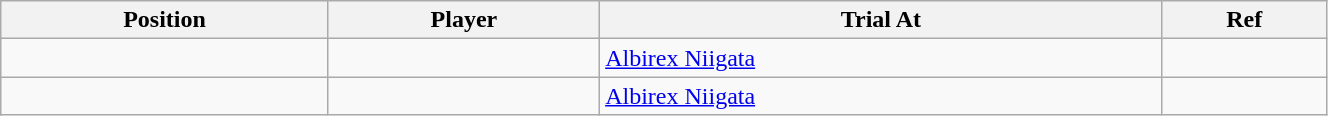<table class="wikitable sortable" style="width:70%; text-align:center; font-size:100%; text-align:left;">
<tr>
<th><strong>Position</strong></th>
<th><strong>Player</strong></th>
<th><strong>Trial At</strong></th>
<th><strong>Ref</strong></th>
</tr>
<tr>
<td></td>
<td></td>
<td> <a href='#'>Albirex Niigata</a></td>
<td></td>
</tr>
<tr>
<td></td>
<td></td>
<td> <a href='#'>Albirex Niigata</a></td>
<td></td>
</tr>
</table>
